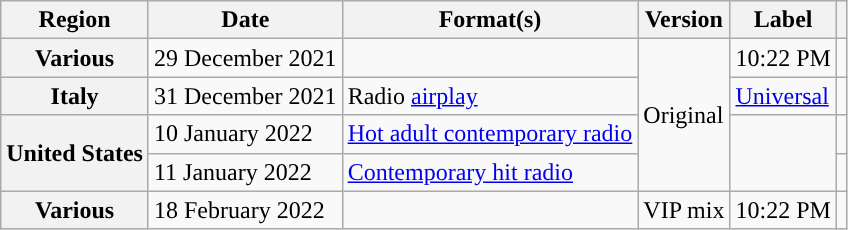<table class="wikitable plainrowheaders">
<tr>
<th scope="col">Region</th>
<th scope="col">Date</th>
<th scope="col">Format(s)</th>
<th scope="col">Version</th>
<th scope="col">Label</th>
<th scope="col"></th>
</tr>
<tr>
<th scope="row">Various</th>
<td>29 December 2021</td>
<td></td>
<td rowspan="4">Original</td>
<td>10:22 PM</td>
<td style="text-align:center;"></td>
</tr>
<tr>
<th scope="row">Italy</th>
<td>31 December 2021</td>
<td>Radio <a href='#'>airplay</a></td>
<td><a href='#'>Universal</a></td>
<td style="text-align:center;"></td>
</tr>
<tr>
<th scope="row" rowspan="2">United States</th>
<td>10 January 2022</td>
<td><a href='#'>Hot adult contemporary radio</a></td>
<td rowspan="2'"></td>
<td style="text-align:center;"></td>
</tr>
<tr>
<td>11 January 2022</td>
<td><a href='#'>Contemporary hit radio</a></td>
<td style="text-align:center;"></td>
</tr>
<tr>
<th scope="row">Various</th>
<td>18 February 2022</td>
<td></td>
<td>VIP mix</td>
<td>10:22 PM</td>
<td style="text-align:center;"></td>
</tr>
</table>
